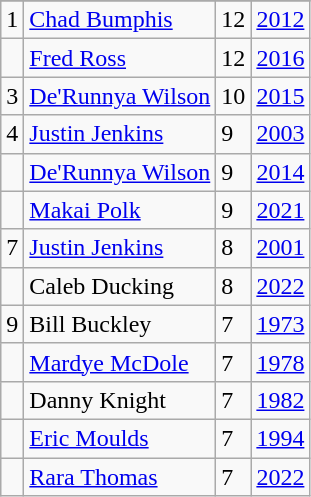<table class="wikitable">
<tr>
</tr>
<tr>
<td>1</td>
<td><a href='#'>Chad Bumphis</a></td>
<td>12</td>
<td><a href='#'>2012</a></td>
</tr>
<tr>
<td></td>
<td><a href='#'>Fred Ross</a></td>
<td>12</td>
<td><a href='#'>2016</a></td>
</tr>
<tr>
<td>3</td>
<td><a href='#'>De'Runnya Wilson</a></td>
<td>10</td>
<td><a href='#'>2015</a></td>
</tr>
<tr>
<td>4</td>
<td><a href='#'>Justin Jenkins</a></td>
<td>9</td>
<td><a href='#'>2003</a></td>
</tr>
<tr>
<td></td>
<td><a href='#'>De'Runnya Wilson</a></td>
<td>9</td>
<td><a href='#'>2014</a></td>
</tr>
<tr>
<td></td>
<td><a href='#'>Makai Polk</a></td>
<td>9</td>
<td><a href='#'>2021</a></td>
</tr>
<tr>
<td>7</td>
<td><a href='#'>Justin Jenkins</a></td>
<td>8</td>
<td><a href='#'>2001</a></td>
</tr>
<tr>
<td></td>
<td>Caleb Ducking</td>
<td>8</td>
<td><a href='#'>2022</a></td>
</tr>
<tr>
<td>9</td>
<td>Bill Buckley</td>
<td>7</td>
<td><a href='#'>1973</a></td>
</tr>
<tr>
<td></td>
<td><a href='#'>Mardye McDole</a></td>
<td>7</td>
<td><a href='#'>1978</a></td>
</tr>
<tr>
<td></td>
<td>Danny Knight</td>
<td>7</td>
<td><a href='#'>1982</a></td>
</tr>
<tr>
<td></td>
<td><a href='#'>Eric Moulds</a></td>
<td>7</td>
<td><a href='#'>1994</a></td>
</tr>
<tr>
<td></td>
<td><a href='#'>Rara Thomas</a></td>
<td>7</td>
<td><a href='#'>2022</a></td>
</tr>
</table>
